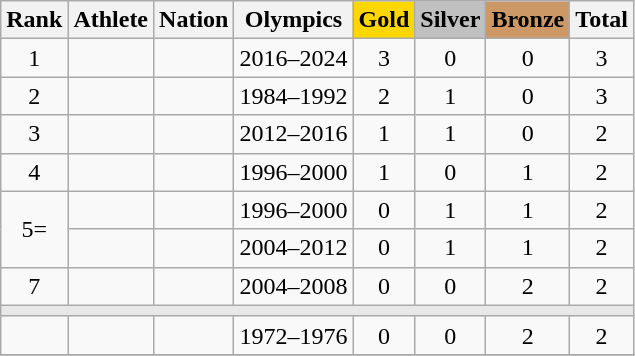<table class="wikitable sortable" style="text-align:center">
<tr>
<th>Rank</th>
<th>Athlete</th>
<th>Nation</th>
<th>Olympics</th>
<th style="background-color:gold">Gold</th>
<th style="background-color:silver">Silver</th>
<th style="background-color:#cc9966">Bronze</th>
<th>Total</th>
</tr>
<tr>
<td>1</td>
<td align=left></td>
<td align=left></td>
<td>2016–2024</td>
<td>3</td>
<td>0</td>
<td>0</td>
<td>3</td>
</tr>
<tr>
<td>2</td>
<td align=left></td>
<td align=left></td>
<td>1984–1992</td>
<td>2</td>
<td>1</td>
<td>0</td>
<td>3</td>
</tr>
<tr>
<td>3</td>
<td align=left></td>
<td align=left></td>
<td>2012–2016</td>
<td>1</td>
<td>1</td>
<td>0</td>
<td>2</td>
</tr>
<tr>
<td>4</td>
<td align=left></td>
<td align=left></td>
<td>1996–2000</td>
<td>1</td>
<td>0</td>
<td>1</td>
<td>2</td>
</tr>
<tr>
<td rowspan=2>5=</td>
<td align=left></td>
<td align=left></td>
<td>1996–2000</td>
<td>0</td>
<td>1</td>
<td>1</td>
<td>2</td>
</tr>
<tr>
<td align=left></td>
<td align=left></td>
<td>2004–2012</td>
<td>0</td>
<td>1</td>
<td>1</td>
<td>2</td>
</tr>
<tr>
<td>7</td>
<td align=left></td>
<td align=left></td>
<td>2004–2008</td>
<td>0</td>
<td>0</td>
<td>2</td>
<td>2</td>
</tr>
<tr>
<td colspan=8 bgcolor=#e8e8e8></td>
</tr>
<tr>
<td></td>
<td align=left></td>
<td align=left></td>
<td>1972–1976</td>
<td>0</td>
<td>0</td>
<td>2</td>
<td>2</td>
</tr>
<tr>
</tr>
</table>
